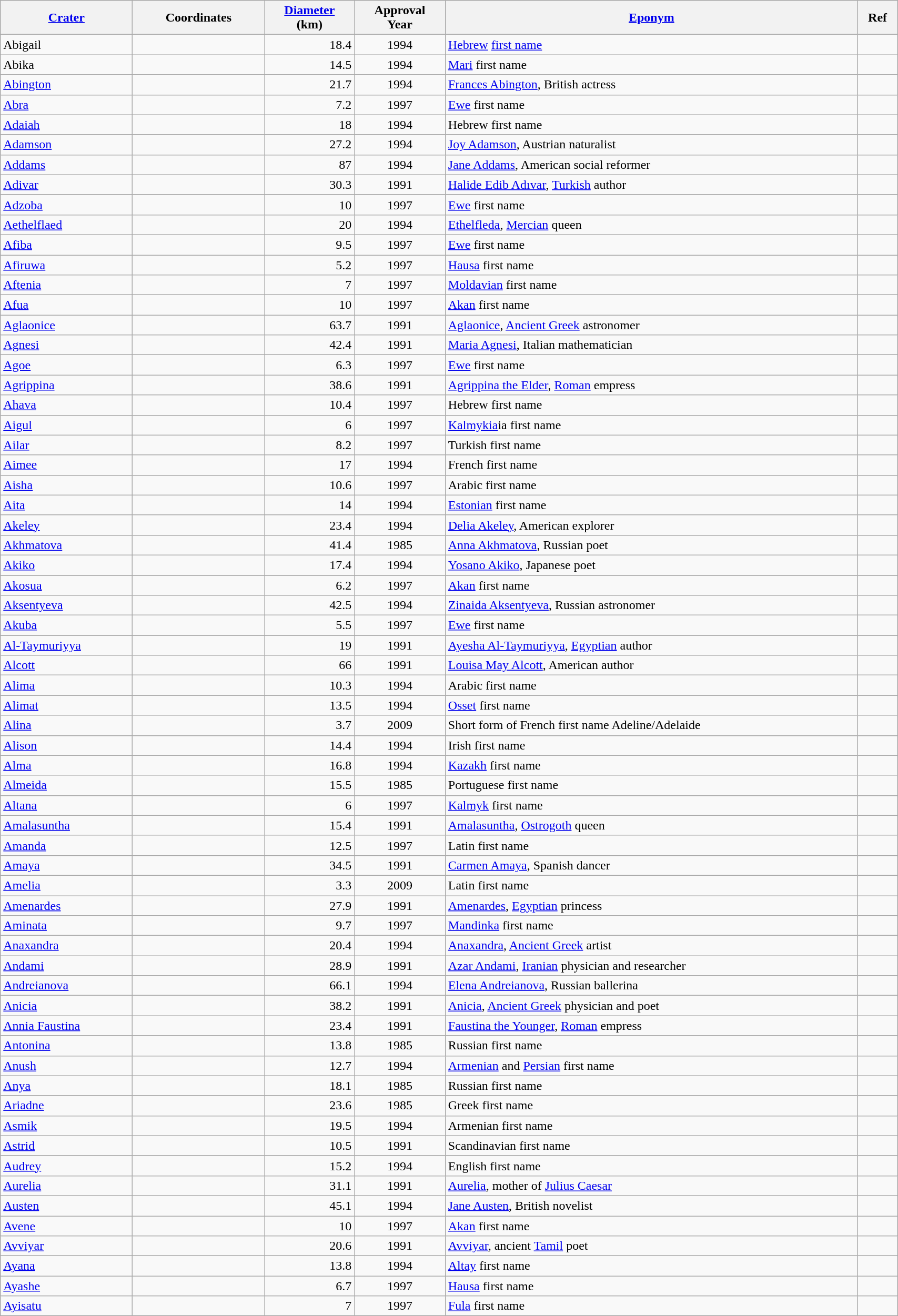<table class="wikitable sortable" style="min-width: 90%">
<tr>
<th style="width:10em"><a href='#'>Crater</a></th>
<th style="width:10em">Coordinates</th>
<th><a href='#'>Diameter</a><br>(km)</th>
<th>Approval<br>Year</th>
<th class="unsortable"><a href='#'>Eponym</a></th>
<th class="unsortable">Ref</th>
</tr>
<tr id="Abigail">
<td>Abigail</td>
<td></td>
<td align=right>18.4</td>
<td align=center>1994</td>
<td><a href='#'>Hebrew</a> <a href='#'>first name</a></td>
<td></td>
</tr>
<tr id="Abika">
<td>Abika</td>
<td></td>
<td align=right>14.5</td>
<td align=center>1994</td>
<td><a href='#'>Mari</a> first name</td>
<td></td>
</tr>
<tr id="Abington">
<td><a href='#'>Abington</a></td>
<td></td>
<td align=right>21.7</td>
<td align=center>1994</td>
<td><a href='#'>Frances Abington</a>, British actress</td>
<td></td>
</tr>
<tr id="Abra">
<td><a href='#'>Abra</a></td>
<td></td>
<td align=right>7.2</td>
<td align=center>1997</td>
<td><a href='#'>Ewe</a> first name</td>
<td></td>
</tr>
<tr id="Adaiah">
<td><a href='#'>Adaiah</a></td>
<td></td>
<td align=right>18</td>
<td align=center>1994</td>
<td>Hebrew first name</td>
<td></td>
</tr>
<tr id="Adamson">
<td><a href='#'>Adamson</a></td>
<td></td>
<td align=right>27.2</td>
<td align=center>1994</td>
<td><a href='#'>Joy Adamson</a>, Austrian naturalist</td>
<td></td>
</tr>
<tr id="Addams">
<td><a href='#'>Addams</a></td>
<td></td>
<td align=right>87</td>
<td align=center>1994</td>
<td><a href='#'>Jane Addams</a>, American social reformer</td>
<td></td>
</tr>
<tr id="Adivar">
<td><a href='#'>Adivar</a></td>
<td></td>
<td align=right>30.3</td>
<td align=center>1991</td>
<td><a href='#'>Halide Edib Adıvar</a>, <a href='#'>Turkish</a> author</td>
<td></td>
</tr>
<tr id="Adzoba">
<td><a href='#'>Adzoba</a></td>
<td></td>
<td align=right>10</td>
<td align=center>1997</td>
<td><a href='#'>Ewe</a> first name</td>
<td></td>
</tr>
<tr id="Aethelflaed">
<td><a href='#'>Aethelflaed</a></td>
<td></td>
<td align=right>20</td>
<td align=center>1994</td>
<td><a href='#'>Ethelfleda</a>, <a href='#'>Mercian</a> queen</td>
<td></td>
</tr>
<tr id="Afiba">
<td><a href='#'>Afiba</a></td>
<td></td>
<td align=right>9.5</td>
<td align=center>1997</td>
<td><a href='#'>Ewe</a> first name</td>
<td></td>
</tr>
<tr id="Afiruwa">
<td><a href='#'>Afiruwa</a></td>
<td></td>
<td align=right>5.2</td>
<td align=center>1997</td>
<td><a href='#'>Hausa</a> first name</td>
<td></td>
</tr>
<tr id="Aftenia">
<td><a href='#'>Aftenia</a></td>
<td></td>
<td align=right>7</td>
<td align=center>1997</td>
<td><a href='#'>Moldavian</a> first name</td>
<td></td>
</tr>
<tr id="Afua">
<td><a href='#'>Afua</a></td>
<td></td>
<td align=right>10</td>
<td align=center>1997</td>
<td><a href='#'>Akan</a> first name</td>
<td></td>
</tr>
<tr id="Aglaonice">
<td><a href='#'>Aglaonice</a></td>
<td></td>
<td align=right>63.7</td>
<td align=center>1991</td>
<td><a href='#'>Aglaonice</a>, <a href='#'>Ancient Greek</a> astronomer</td>
<td></td>
</tr>
<tr id="Agnesi">
<td><a href='#'>Agnesi</a></td>
<td></td>
<td align=right>42.4</td>
<td align=center>1991</td>
<td><a href='#'>Maria Agnesi</a>, Italian mathematician</td>
<td></td>
</tr>
<tr id="Agoe">
<td><a href='#'>Agoe</a></td>
<td></td>
<td align=right>6.3</td>
<td align=center>1997</td>
<td><a href='#'>Ewe</a> first name</td>
<td></td>
</tr>
<tr id="Agrippina">
<td><a href='#'>Agrippina</a></td>
<td></td>
<td align=right>38.6</td>
<td align=center>1991</td>
<td><a href='#'>Agrippina the Elder</a>, <a href='#'>Roman</a> empress</td>
<td></td>
</tr>
<tr id="Ahava">
<td><a href='#'>Ahava</a></td>
<td></td>
<td align=right>10.4</td>
<td align=center>1997</td>
<td>Hebrew first name</td>
<td></td>
</tr>
<tr id="Aigul">
<td><a href='#'>Aigul</a></td>
<td></td>
<td align=right>6</td>
<td align=center>1997</td>
<td><a href='#'>Kalmykia</a>ia first name</td>
<td></td>
</tr>
<tr id="Ailar">
<td><a href='#'>Ailar</a></td>
<td></td>
<td align=right>8.2</td>
<td align=center>1997</td>
<td>Turkish first name</td>
<td></td>
</tr>
<tr id="Aimee">
<td><a href='#'>Aimee</a></td>
<td></td>
<td align=right>17</td>
<td align=center>1994</td>
<td>French first name</td>
<td></td>
</tr>
<tr id="Aisha">
<td><a href='#'>Aisha</a></td>
<td></td>
<td align=right>10.6</td>
<td align=center>1997</td>
<td>Arabic first name</td>
<td></td>
</tr>
<tr id="Aita">
<td><a href='#'>Aita</a></td>
<td></td>
<td align=right>14</td>
<td align=center>1994</td>
<td><a href='#'>Estonian</a> first name</td>
<td></td>
</tr>
<tr id="Akeley">
<td><a href='#'>Akeley</a></td>
<td></td>
<td align=right>23.4</td>
<td align=center>1994</td>
<td><a href='#'>Delia Akeley</a>, American explorer</td>
<td></td>
</tr>
<tr id="Akhmatova">
<td><a href='#'>Akhmatova</a></td>
<td></td>
<td align=right>41.4</td>
<td align=center>1985</td>
<td><a href='#'>Anna Akhmatova</a>, Russian poet</td>
<td></td>
</tr>
<tr id="Akiko">
<td><a href='#'>Akiko</a></td>
<td></td>
<td align=right>17.4</td>
<td align=center>1994</td>
<td><a href='#'>Yosano Akiko</a>, Japanese poet</td>
<td></td>
</tr>
<tr id="Akosua">
<td><a href='#'>Akosua</a></td>
<td></td>
<td align=right>6.2</td>
<td align=center>1997</td>
<td><a href='#'>Akan</a> first name</td>
<td></td>
</tr>
<tr id="Aksentyeva">
<td><a href='#'>Aksentyeva</a></td>
<td></td>
<td align=right>42.5</td>
<td align=center>1994</td>
<td><a href='#'>Zinaida Aksentyeva</a>, Russian astronomer</td>
<td></td>
</tr>
<tr id="Akuba">
<td><a href='#'>Akuba</a></td>
<td></td>
<td align=right>5.5</td>
<td align=center>1997</td>
<td><a href='#'>Ewe</a> first name</td>
<td></td>
</tr>
<tr id="Al-Taymuriyya">
<td><a href='#'>Al-Taymuriyya</a></td>
<td></td>
<td align=right>19</td>
<td align=center>1991</td>
<td><a href='#'>Ayesha Al-Taymuriyya</a>, <a href='#'>Egyptian</a> author</td>
<td></td>
</tr>
<tr id="Alcott">
<td><a href='#'>Alcott</a></td>
<td></td>
<td align=right>66</td>
<td align=center>1991</td>
<td><a href='#'>Louisa May Alcott</a>, American author</td>
<td></td>
</tr>
<tr id="Alima">
<td><a href='#'>Alima</a></td>
<td></td>
<td align=right>10.3</td>
<td align=center>1994</td>
<td>Arabic first name</td>
<td></td>
</tr>
<tr id="Alimat">
<td><a href='#'>Alimat</a></td>
<td></td>
<td align=right>13.5</td>
<td align=center>1994</td>
<td><a href='#'>Osset</a> first name</td>
<td></td>
</tr>
<tr id="Alina">
<td><a href='#'>Alina</a></td>
<td></td>
<td align=right>3.7</td>
<td align=center>2009</td>
<td>Short form of French first name Adeline/Adelaide</td>
<td></td>
</tr>
<tr id="Alison">
<td><a href='#'>Alison</a></td>
<td></td>
<td align=right>14.4</td>
<td align=center>1994</td>
<td>Irish first name</td>
<td></td>
</tr>
<tr id="Alma">
<td><a href='#'>Alma</a></td>
<td></td>
<td align=right>16.8</td>
<td align=center>1994</td>
<td><a href='#'>Kazakh</a> first name</td>
<td></td>
</tr>
<tr id="Almeida">
<td><a href='#'>Almeida</a></td>
<td></td>
<td align=right>15.5</td>
<td align=center>1985</td>
<td>Portuguese first name</td>
<td></td>
</tr>
<tr id="Altana">
<td><a href='#'>Altana</a></td>
<td></td>
<td align=right>6</td>
<td align=center>1997</td>
<td><a href='#'>Kalmyk</a> first name</td>
<td></td>
</tr>
<tr id="Amalasuntha">
<td><a href='#'>Amalasuntha</a></td>
<td></td>
<td align=right>15.4</td>
<td align=center>1991</td>
<td><a href='#'>Amalasuntha</a>, <a href='#'>Ostrogoth</a> queen</td>
<td></td>
</tr>
<tr id="Amanda">
<td><a href='#'>Amanda</a></td>
<td></td>
<td align=right>12.5</td>
<td align=center>1997</td>
<td>Latin first name</td>
<td></td>
</tr>
<tr id="Amaya">
<td><a href='#'>Amaya</a></td>
<td></td>
<td align=right>34.5</td>
<td align=center>1991</td>
<td><a href='#'>Carmen Amaya</a>, Spanish dancer</td>
<td></td>
</tr>
<tr id="Amelia">
<td><a href='#'>Amelia</a></td>
<td></td>
<td align=right>3.3</td>
<td align=center>2009</td>
<td>Latin first name</td>
<td></td>
</tr>
<tr id="Amenardes">
<td><a href='#'>Amenardes</a></td>
<td></td>
<td align=right>27.9</td>
<td align=center>1991</td>
<td><a href='#'>Amenardes</a>, <a href='#'>Egyptian</a> princess</td>
<td></td>
</tr>
<tr id="Aminata">
<td><a href='#'>Aminata</a></td>
<td></td>
<td align=right>9.7</td>
<td align=center>1997</td>
<td><a href='#'>Mandinka</a> first name</td>
<td></td>
</tr>
<tr id="Anaxandra">
<td><a href='#'>Anaxandra</a></td>
<td></td>
<td align=right>20.4</td>
<td align=center>1994</td>
<td><a href='#'>Anaxandra</a>, <a href='#'>Ancient Greek</a> artist</td>
<td></td>
</tr>
<tr id="Andami">
<td><a href='#'>Andami</a></td>
<td></td>
<td align=right>28.9</td>
<td align=center>1991</td>
<td><a href='#'>Azar Andami</a>, <a href='#'>Iranian</a> physician and researcher</td>
<td></td>
</tr>
<tr id="Andreianova">
<td><a href='#'>Andreianova</a></td>
<td></td>
<td align=right>66.1</td>
<td align=center>1994</td>
<td><a href='#'>Elena Andreianova</a>, Russian ballerina</td>
<td></td>
</tr>
<tr id="Anicia">
<td><a href='#'>Anicia</a></td>
<td></td>
<td align=right>38.2</td>
<td align=center>1991</td>
<td><a href='#'>Anicia</a>, <a href='#'>Ancient Greek</a> physician and poet</td>
<td></td>
</tr>
<tr id="Annia Faustina">
<td><a href='#'>Annia Faustina</a></td>
<td></td>
<td align=right>23.4</td>
<td align=center>1991</td>
<td><a href='#'>Faustina the Younger</a>, <a href='#'>Roman</a> empress</td>
<td></td>
</tr>
<tr id="Antonina">
<td><a href='#'>Antonina</a></td>
<td></td>
<td align=right>13.8</td>
<td align=center>1985</td>
<td>Russian first name</td>
<td></td>
</tr>
<tr id="Anush">
<td><a href='#'>Anush</a></td>
<td></td>
<td align=right>12.7</td>
<td align=center>1994</td>
<td><a href='#'>Armenian</a> and <a href='#'>Persian</a> first name</td>
<td></td>
</tr>
<tr id="Anya">
<td><a href='#'>Anya</a></td>
<td></td>
<td align=right>18.1</td>
<td align=center>1985</td>
<td>Russian first name</td>
<td></td>
</tr>
<tr id="Ariadne">
<td><a href='#'>Ariadne</a></td>
<td></td>
<td align=right>23.6</td>
<td align=center>1985</td>
<td>Greek first name</td>
<td></td>
</tr>
<tr id="Asmik">
<td><a href='#'>Asmik</a></td>
<td></td>
<td align=right>19.5</td>
<td align=center>1994</td>
<td>Armenian first name</td>
<td></td>
</tr>
<tr id="Astrid">
<td><a href='#'>Astrid</a></td>
<td></td>
<td align=right>10.5</td>
<td align=center>1991</td>
<td>Scandinavian first name</td>
<td></td>
</tr>
<tr id="Audrey">
<td><a href='#'>Audrey</a></td>
<td></td>
<td align=right>15.2</td>
<td align=center>1994</td>
<td>English first name</td>
<td></td>
</tr>
<tr id="Aurelia">
<td><a href='#'>Aurelia</a></td>
<td></td>
<td align=right>31.1</td>
<td align=center>1991</td>
<td><a href='#'>Aurelia</a>, mother of <a href='#'>Julius Caesar</a></td>
<td></td>
</tr>
<tr id="Austen">
<td><a href='#'>Austen</a></td>
<td></td>
<td align=right>45.1</td>
<td align=center>1994</td>
<td><a href='#'>Jane Austen</a>, British novelist</td>
<td></td>
</tr>
<tr id="Avene">
<td><a href='#'>Avene</a></td>
<td></td>
<td align=right>10</td>
<td align=center>1997</td>
<td><a href='#'>Akan</a> first name</td>
<td></td>
</tr>
<tr id="Avviyar">
<td><a href='#'>Avviyar</a></td>
<td></td>
<td align=right>20.6</td>
<td align=center>1991</td>
<td><a href='#'>Avviyar</a>, ancient <a href='#'>Tamil</a> poet</td>
<td></td>
</tr>
<tr id="Ayana">
<td><a href='#'>Ayana</a></td>
<td></td>
<td align=right>13.8</td>
<td align=center>1994</td>
<td><a href='#'>Altay</a> first name</td>
<td></td>
</tr>
<tr id="Ayashe">
<td><a href='#'>Ayashe</a></td>
<td></td>
<td align=right>6.7</td>
<td align=center>1997</td>
<td><a href='#'>Hausa</a> first name</td>
<td></td>
</tr>
<tr id="Ayisatu">
<td><a href='#'>Ayisatu</a></td>
<td></td>
<td align=right>7</td>
<td align=center>1997</td>
<td><a href='#'>Fula</a> first name</td>
<td></td>
</tr>
</table>
